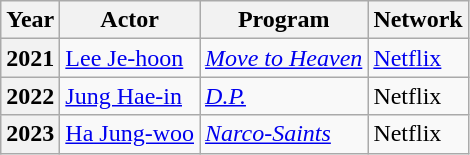<table class="wikitable plainrowheaders">
<tr>
<th>Year</th>
<th>Actor</th>
<th>Program</th>
<th>Network</th>
</tr>
<tr>
<th scope="row">2021</th>
<td><a href='#'>Lee Je-hoon</a></td>
<td><em><a href='#'>Move to Heaven</a></em></td>
<td><a href='#'>Netflix</a></td>
</tr>
<tr>
<th scope="row">2022</th>
<td><a href='#'>Jung Hae-in</a></td>
<td><em><a href='#'>D.P.</a></em></td>
<td>Netflix</td>
</tr>
<tr>
<th scope="row">2023</th>
<td><a href='#'>Ha Jung-woo</a></td>
<td><em><a href='#'>Narco-Saints</a></em></td>
<td>Netflix</td>
</tr>
</table>
